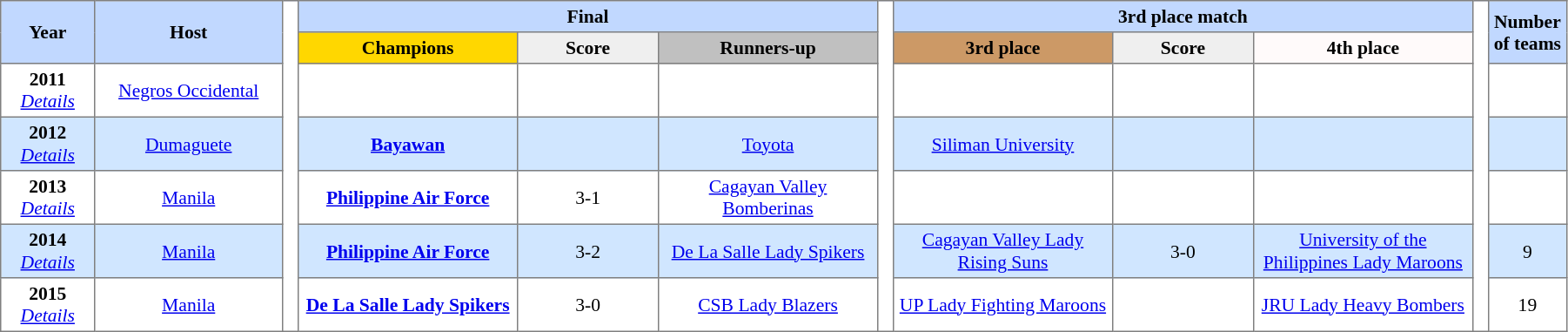<table border=1 style="border-collapse: collapse; font-size:90%; text-align: center" cellpadding=3 cellspacing=0 width=95%>
<tr bgcolor=#c1d8ff>
<th rowspan=2 width=6%>Year</th>
<th rowspan=2 width=12%>Host</th>
<th width=1% rowspan=12 bgcolor=#ffffff></th>
<th colspan=3>Final</th>
<th width=1% rowspan=12 bgcolor=#ffffff></th>
<th colspan=3>3rd place match</th>
<th width=1% rowspan=12 bgcolor=#ffffff></th>
<th rowspan=2 width=5%>Number of teams</th>
</tr>
<tr bgcolor=#efefef>
<th width=14% bgcolor=#ffd700>Champions</th>
<th width=9%>Score</th>
<th width=14% bgcolor=#c0c0c0>Runners-up</th>
<th width=14% bgcolor=#cc9966>3rd place</th>
<th width=9%>Score</th>
<th width=14% bgcolor=#fffafa>4th place</th>
</tr>
<tr>
<td><strong>2011</strong><br><em><a href='#'>Details</a></em></td>
<td><a href='#'>Negros Occidental</a></td>
<td></td>
<td></td>
<td></td>
<td></td>
<td></td>
<td></td>
<td></td>
</tr>
<tr bgcolor=#d0e6ff>
<td><strong>2012</strong><br><em><a href='#'>Details</a></em></td>
<td><a href='#'>Dumaguete</a></td>
<td><strong><a href='#'>Bayawan</a></strong></td>
<td></td>
<td><a href='#'>Toyota</a></td>
<td><a href='#'>Siliman University</a></td>
<td></td>
<td></td>
<td></td>
</tr>
<tr>
<td><strong>2013</strong><br><em><a href='#'>Details</a></em></td>
<td><a href='#'>Manila</a></td>
<td><strong><a href='#'>Philippine Air Force</a></strong></td>
<td>3-1</td>
<td><a href='#'>Cagayan Valley Bomberinas</a></td>
<td></td>
<td></td>
<td></td>
<td></td>
</tr>
<tr bgcolor=#d0e6ff>
<td><strong>2014</strong><br><em><a href='#'>Details</a></em></td>
<td><a href='#'>Manila</a></td>
<td><strong><a href='#'>Philippine Air Force</a></strong></td>
<td>3-2</td>
<td><a href='#'>De La Salle Lady Spikers</a></td>
<td><a href='#'>Cagayan Valley Lady Rising Suns</a></td>
<td>3-0</td>
<td><a href='#'>University of the Philippines Lady Maroons</a></td>
<td>9</td>
</tr>
<tr>
<td><strong>2015</strong><br><em><a href='#'>Details</a></em></td>
<td><a href='#'>Manila</a></td>
<td><strong><a href='#'>De La Salle Lady Spikers</a></strong></td>
<td>3-0</td>
<td><a href='#'>CSB Lady Blazers</a></td>
<td><a href='#'>UP Lady Fighting Maroons</a></td>
<td></td>
<td><a href='#'>JRU Lady Heavy Bombers</a></td>
<td>19</td>
</tr>
</table>
